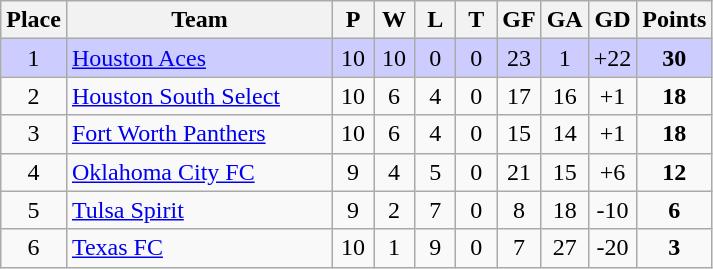<table class="wikitable" style="text-align:center;">
<tr>
<th>Place</th>
<th width="170">Team</th>
<th width="20">P</th>
<th width="20">W</th>
<th width="20">L</th>
<th width="20">T</th>
<th width="20">GF</th>
<th width="20">GA</th>
<th width="25">GD</th>
<th>Points</th>
</tr>
<tr bgcolor=#ccccff>
<td>1</td>
<td style="text-align:left;"><a href='#'>Houston Aces</a></td>
<td>10</td>
<td>10</td>
<td>0</td>
<td>0</td>
<td>23</td>
<td>1</td>
<td>+22</td>
<td><strong>30</strong></td>
</tr>
<tr>
<td>2</td>
<td style="text-align:left;"><a href='#'>Houston South Select</a></td>
<td>10</td>
<td>6</td>
<td>4</td>
<td>0</td>
<td>17</td>
<td>16</td>
<td>+1</td>
<td><strong>18</strong></td>
</tr>
<tr>
<td>3</td>
<td style="text-align:left;"><a href='#'>Fort Worth Panthers</a></td>
<td>10</td>
<td>6</td>
<td>4</td>
<td>0</td>
<td>15</td>
<td>14</td>
<td>+1</td>
<td><strong>18</strong></td>
</tr>
<tr>
<td>4</td>
<td style="text-align:left;"><a href='#'>Oklahoma City FC</a></td>
<td>9</td>
<td>4</td>
<td>5</td>
<td>0</td>
<td>21</td>
<td>15</td>
<td>+6</td>
<td><strong>12</strong></td>
</tr>
<tr>
<td>5</td>
<td style="text-align:left;"><a href='#'>Tulsa Spirit</a></td>
<td>9</td>
<td>2</td>
<td>7</td>
<td>0</td>
<td>8</td>
<td>18</td>
<td>-10</td>
<td><strong>6</strong></td>
</tr>
<tr>
<td>6</td>
<td style="text-align:left;"><a href='#'>Texas FC</a></td>
<td>10</td>
<td>1</td>
<td>9</td>
<td>0</td>
<td>7</td>
<td>27</td>
<td>-20</td>
<td><strong>3</strong></td>
</tr>
</table>
